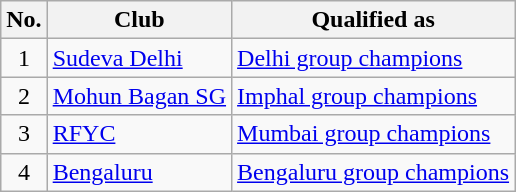<table class=wikitable>
<tr>
<th>No.</th>
<th>Club</th>
<th>Qualified as</th>
</tr>
<tr>
<td align="center">1</td>
<td><a href='#'>Sudeva Delhi</a></td>
<td><a href='#'>Delhi group champions</a></td>
</tr>
<tr>
<td align="center">2</td>
<td><a href='#'>Mohun Bagan SG</a></td>
<td><a href='#'>Imphal group champions</a></td>
</tr>
<tr>
<td align="center">3</td>
<td><a href='#'>RFYC</a></td>
<td><a href='#'>Mumbai group champions</a></td>
</tr>
<tr>
<td align="center">4</td>
<td><a href='#'>Bengaluru</a></td>
<td><a href='#'>Bengaluru group champions</a></td>
</tr>
</table>
